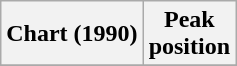<table class="wikitable sortable">
<tr>
<th>Chart (1990)</th>
<th>Peak<br>position</th>
</tr>
<tr>
</tr>
</table>
